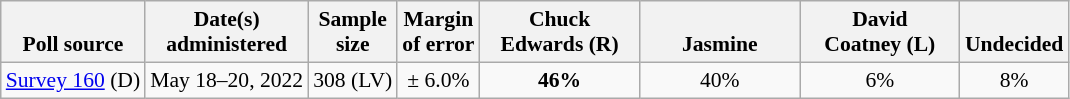<table class="wikitable" style="font-size:90%;text-align:center;">
<tr valign=bottom>
<th>Poll source</th>
<th>Date(s)<br>administered</th>
<th>Sample<br>size</th>
<th>Margin<br>of error</th>
<th style="width:100px;">Chuck<br>Edwards (R)</th>
<th style="width:100px;">Jasmine<br></th>
<th style="width:100px;">David<br>Coatney (L)</th>
<th>Undecided</th>
</tr>
<tr>
<td style="text-align:left;"><a href='#'>Survey 160</a> (D)</td>
<td>May 18–20, 2022</td>
<td>308 (LV)</td>
<td>± 6.0%</td>
<td><strong>46%</strong></td>
<td>40%</td>
<td>6%</td>
<td>8%</td>
</tr>
</table>
